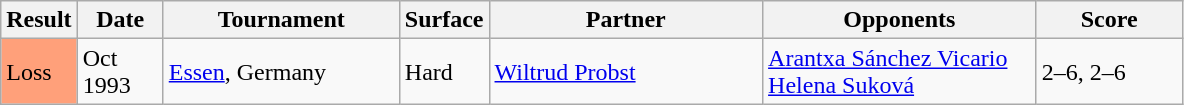<table class="sortable wikitable">
<tr>
<th style="width:40px">Result</th>
<th style="width:50px">Date</th>
<th style="width:150px">Tournament</th>
<th style="width:50px">Surface</th>
<th style="width:175px">Partner</th>
<th style="width:175px">Opponents</th>
<th style="width:90px" class="unsortable">Score</th>
</tr>
<tr>
<td style="background:#ffa07a;">Loss</td>
<td>Oct 1993</td>
<td><a href='#'>Essen</a>, Germany</td>
<td>Hard</td>
<td> <a href='#'>Wiltrud Probst</a></td>
<td> <a href='#'>Arantxa Sánchez Vicario</a> <br>  <a href='#'>Helena Suková</a></td>
<td>2–6, 2–6</td>
</tr>
</table>
